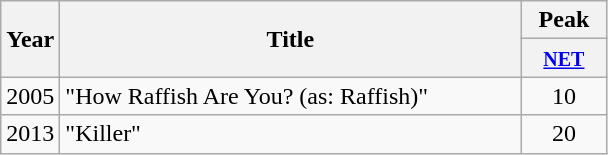<table class="wikitable">
<tr>
<th align="center" rowspan="2" width="10">Year</th>
<th align="center" rowspan="2" width="300">Title</th>
<th align="center" colspan="5" width="50">Peak</th>
</tr>
<tr>
<th width="50"><small><a href='#'>NET</a></small></th>
</tr>
<tr>
<td align="center" rowspan="1">2005</td>
<td>"How Raffish Are You? (as: Raffish)"</td>
<td align="center">10</td>
</tr>
<tr>
<td align="center" rowspan="1">2013</td>
<td>"Killer"</td>
<td align="center">20</td>
</tr>
</table>
